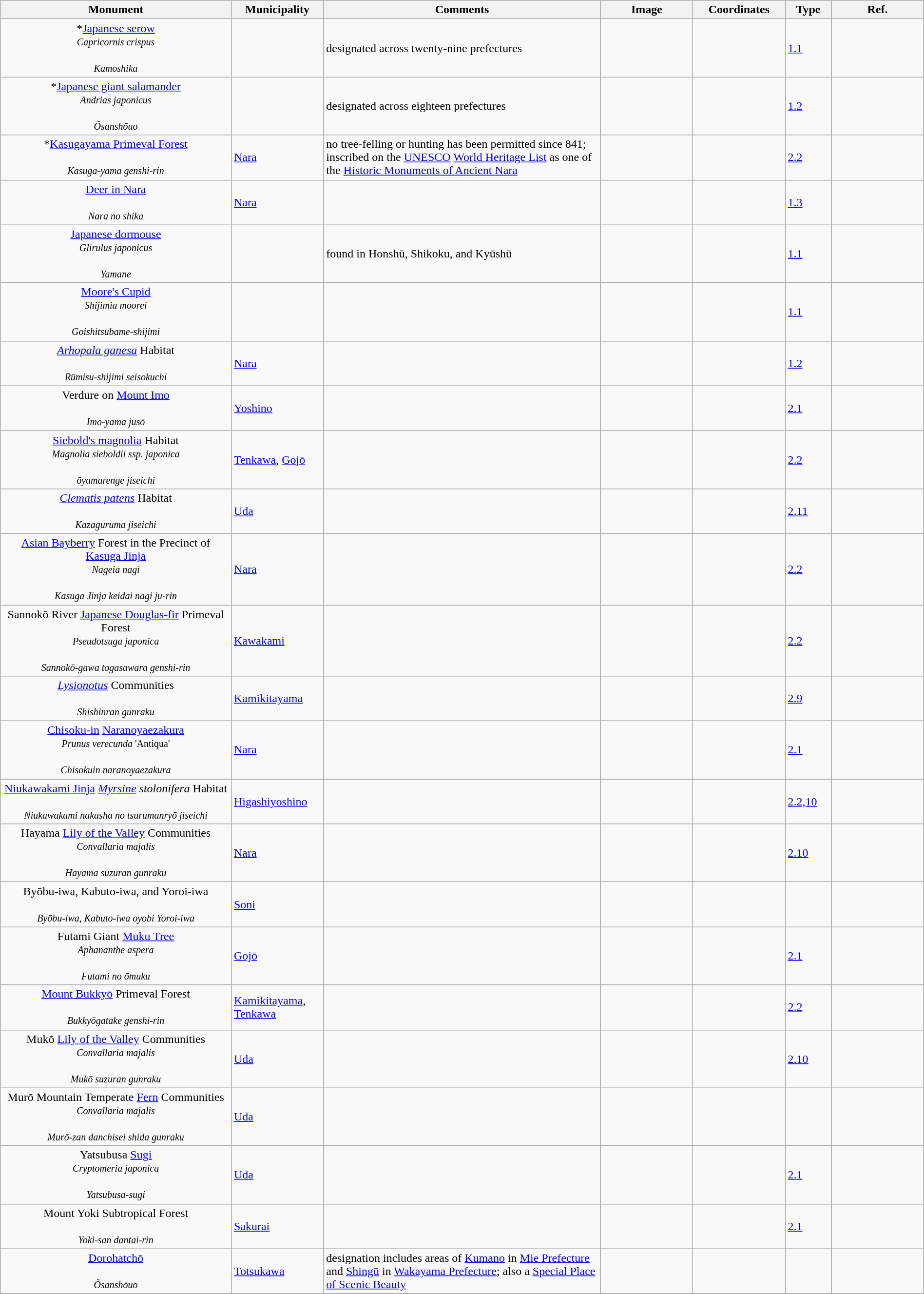<table class="wikitable sortable"  style="width:100%;">
<tr>
<th width="25%" align="left">Monument</th>
<th width="10%" align="left">Municipality</th>
<th width="30%" align="left" class="unsortable">Comments</th>
<th width="10%" align="left" class="unsortable">Image</th>
<th width="10%" align="left" class="unsortable">Coordinates</th>
<th width="5%" align="left">Type</th>
<th width="10%" align="left" class="unsortable">Ref.</th>
</tr>
<tr>
<td align="center">*<a href='#'>Japanese serow</a><br><small><em>Capricornis crispus</em></small><br><br><small><em>Kamoshika</em></small></td>
<td></td>
<td>designated across twenty-nine prefectures</td>
<td></td>
<td></td>
<td><a href='#'>1.1</a></td>
<td></td>
</tr>
<tr>
<td align="center">*<a href='#'>Japanese giant salamander</a><br><small><em>Andrias japonicus</em></small><br><br><small><em>Õsanshōuo</em></small></td>
<td></td>
<td>designated across eighteen prefectures</td>
<td></td>
<td></td>
<td><a href='#'>1.2</a></td>
<td></td>
</tr>
<tr>
<td align="center">*<a href='#'>Kasugayama Primeval Forest</a><br><br><small><em>Kasuga-yama genshi-rin</em></small></td>
<td><a href='#'>Nara</a></td>
<td>no tree-felling or hunting has been permitted since 841; inscribed on the <a href='#'>UNESCO</a> <a href='#'>World Heritage List</a> as one of the <a href='#'>Historic Monuments of Ancient Nara</a></td>
<td></td>
<td></td>
<td><a href='#'>2.2</a></td>
<td></td>
</tr>
<tr>
<td align="center"><a href='#'>Deer in Nara</a><br><br><small><em>Nara no shika</em></small></td>
<td><a href='#'>Nara</a></td>
<td></td>
<td></td>
<td></td>
<td><a href='#'>1.3</a></td>
<td></td>
</tr>
<tr>
<td align="center"><a href='#'>Japanese dormouse</a><br><small><em>Glirulus japonicus</em></small><br><br><small><em>Yamane</em></small></td>
<td></td>
<td>found in Honshū, Shikoku, and Kyūshū</td>
<td></td>
<td></td>
<td><a href='#'>1.1</a></td>
<td></td>
</tr>
<tr>
<td align="center"><a href='#'>Moore's Cupid</a><br><small><em>Shijimia moorei</em></small><br><br><small><em>Goishitsubame-shijimi</em></small></td>
<td></td>
<td></td>
<td></td>
<td></td>
<td><a href='#'>1.1</a></td>
<td></td>
</tr>
<tr>
<td align="center"><em><a href='#'>Arhopala ganesa</a></em> Habitat<br><br><small><em>Rūmisu-shijimi seisokuchi</em></small></td>
<td><a href='#'>Nara</a></td>
<td></td>
<td></td>
<td></td>
<td><a href='#'>1.2</a></td>
<td></td>
</tr>
<tr>
<td align="center">Verdure on <a href='#'>Mount Imo</a><br><br><small><em>Imo-yama jusō</em></small></td>
<td><a href='#'>Yoshino</a></td>
<td></td>
<td></td>
<td></td>
<td><a href='#'>2.1</a></td>
<td></td>
</tr>
<tr>
<td align="center"><a href='#'>Siebold's magnolia</a> Habitat<br><small><em>Magnolia sieboldii ssp. japonica</em></small><br><br><small><em>ōyamarenge jiseichi</em></small></td>
<td><a href='#'>Tenkawa</a>, <a href='#'>Gojō</a></td>
<td></td>
<td></td>
<td></td>
<td><a href='#'>2.2</a></td>
<td></td>
</tr>
<tr>
<td align="center"><em><a href='#'>Clematis patens</a></em> Habitat<br><br><small><em>Kazaguruma jiseichi</em></small></td>
<td><a href='#'>Uda</a></td>
<td></td>
<td></td>
<td></td>
<td><a href='#'>2.11</a></td>
<td></td>
</tr>
<tr>
<td align="center"><a href='#'>Asian Bayberry</a> Forest in the Precinct of <a href='#'>Kasuga Jinja</a><br><small><em>Nageia nagi</em></small><br><br><small><em>Kasuga Jinja keidai nagi ju-rin</em></small></td>
<td><a href='#'>Nara</a></td>
<td></td>
<td></td>
<td></td>
<td><a href='#'>2.2</a></td>
<td></td>
</tr>
<tr>
<td align="center">Sannokō River <a href='#'>Japanese Douglas-fir</a> Primeval Forest<br><small><em>Pseudotsuga japonica</em></small><br><small><br><em>Sannokō-gawa togasawara genshi-rin</em></small></td>
<td><a href='#'>Kawakami</a></td>
<td></td>
<td></td>
<td></td>
<td><a href='#'>2.2</a></td>
<td></td>
</tr>
<tr>
<td align="center"><em><a href='#'>Lysionotus</a></em> Communities<br><br><small><em>Shishinran gunraku</em></small></td>
<td><a href='#'>Kamikitayama</a></td>
<td></td>
<td></td>
<td></td>
<td><a href='#'>2.9</a></td>
<td></td>
</tr>
<tr>
<td align="center"><a href='#'>Chisoku-in</a> <a href='#'>Naranoyaezakura</a><br><small><em>Prunus verecunda</em> 'Antiqua'</small><br><br><small><em>Chisokuin naranoyaezakura</em></small></td>
<td><a href='#'>Nara</a></td>
<td></td>
<td></td>
<td></td>
<td><a href='#'>2.1</a></td>
<td></td>
</tr>
<tr>
<td align="center"><a href='#'>Niukawakami Jinja</a> <em><a href='#'>Myrsine</a> stolonifera</em> Habitat<br><br><small><em>Niukawakami nakasha no tsurumanryō jiseichi</em></small></td>
<td><a href='#'>Higashiyoshino</a></td>
<td></td>
<td></td>
<td></td>
<td><a href='#'>2.2,10</a></td>
<td></td>
</tr>
<tr>
<td align="center">Hayama <a href='#'>Lily of the Valley</a> Communities<br><small><em>Convallaria majalis</em></small><br><br><small><em>Hayama suzuran gunraku</em></small></td>
<td><a href='#'>Nara</a></td>
<td></td>
<td></td>
<td></td>
<td><a href='#'>2.10</a></td>
<td></td>
</tr>
<tr>
<td align="center">Byōbu-iwa, Kabuto-iwa, and Yoroi-iwa<br><br><small><em>Byōbu-iwa, Kabuto-iwa oyobi Yoroi-iwa</em></small></td>
<td><a href='#'>Soni</a></td>
<td></td>
<td></td>
<td></td>
<td></td>
<td></td>
</tr>
<tr>
<td align="center">Futami Giant <a href='#'>Muku Tree</a><br><small><em>Aphananthe aspera</em></small><br><br><small><em>Futami no ōmuku</em></small></td>
<td><a href='#'>Gojō</a></td>
<td></td>
<td></td>
<td></td>
<td><a href='#'>2.1</a></td>
<td></td>
</tr>
<tr>
<td align="center"><a href='#'>Mount Bukkyō</a> Primeval Forest<br><br><small><em>Bukkyōgatake genshi-rin</em></small></td>
<td><a href='#'>Kamikitayama</a>, <a href='#'>Tenkawa</a></td>
<td></td>
<td></td>
<td></td>
<td><a href='#'>2.2</a></td>
<td></td>
</tr>
<tr>
<td align="center">Mukō <a href='#'>Lily of the Valley</a> Communities<br><small><em>Convallaria majalis</em></small><br><br><small><em>Mukō suzuran gunraku</em></small></td>
<td><a href='#'>Uda</a></td>
<td></td>
<td></td>
<td></td>
<td><a href='#'>2.10</a></td>
<td></td>
</tr>
<tr>
<td align="center">Murō Mountain Temperate <a href='#'>Fern</a> Communities<br><small><em>Convallaria majalis</em></small><br><br><small><em>Murō-zan danchisei shida gunraku</em></small></td>
<td><a href='#'>Uda</a></td>
<td></td>
<td></td>
<td></td>
<td></td>
<td></td>
</tr>
<tr>
<td align="center">Yatsubusa <a href='#'>Sugi</a><br><small><em>Cryptomeria japonica</em></small><br><br><small><em>Yatsubusa-sugi</em></small></td>
<td><a href='#'>Uda</a></td>
<td></td>
<td></td>
<td></td>
<td><a href='#'>2.1</a></td>
<td></td>
</tr>
<tr>
<td align="center">Mount Yoki Subtropical Forest<br><br><small><em>Yoki-san dantai-rin</em></small></td>
<td><a href='#'>Sakurai</a></td>
<td></td>
<td></td>
<td></td>
<td><a href='#'>2.1</a></td>
<td></td>
</tr>
<tr>
<td align="center"><a href='#'>Dorohatchō</a><br><br><small><em>Õsanshōuo</em></small></td>
<td><a href='#'>Totsukawa</a></td>
<td>designation includes areas of <a href='#'>Kumano</a> in <a href='#'>Mie Prefecture</a> and <a href='#'>Shingū</a> in <a href='#'>Wakayama Prefecture</a>; also a <a href='#'>Special Place of Scenic Beauty</a></td>
<td></td>
<td></td>
<td></td>
<td></td>
</tr>
<tr>
</tr>
</table>
